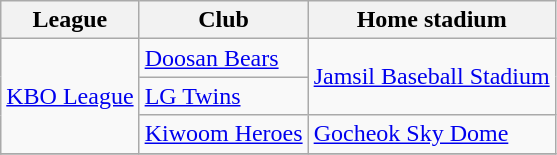<table class="wikitable">
<tr>
<th>League</th>
<th>Club</th>
<th>Home stadium</th>
</tr>
<tr>
<td rowspan="3"><a href='#'>KBO League</a></td>
<td><a href='#'>Doosan Bears</a></td>
<td rowspan="2"><a href='#'>Jamsil Baseball Stadium</a></td>
</tr>
<tr>
<td><a href='#'>LG Twins</a></td>
</tr>
<tr>
<td><a href='#'>Kiwoom Heroes</a></td>
<td><a href='#'>Gocheok Sky Dome</a></td>
</tr>
<tr>
</tr>
</table>
